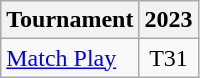<table class="wikitable" style="text-align:center;">
<tr>
<th>Tournament</th>
<th>2023</th>
</tr>
<tr>
<td align="left"><a href='#'>Match Play</a></td>
<td>T31</td>
</tr>
</table>
